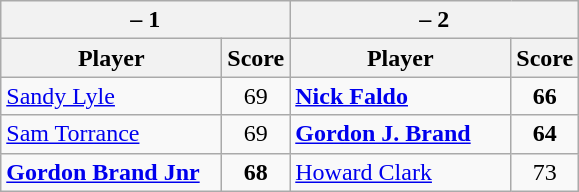<table class=wikitable>
<tr>
<th colspan=2> – 1</th>
<th colspan=2> – 2</th>
</tr>
<tr>
<th width=140>Player</th>
<th>Score</th>
<th width=140>Player</th>
<th>Score</th>
</tr>
<tr>
<td><a href='#'>Sandy Lyle</a></td>
<td align=center>69</td>
<td><strong><a href='#'>Nick Faldo</a></strong></td>
<td align=center><strong>66</strong></td>
</tr>
<tr>
<td><a href='#'>Sam Torrance</a></td>
<td align=center>69</td>
<td><strong><a href='#'>Gordon J. Brand</a></strong></td>
<td align=center><strong>64</strong></td>
</tr>
<tr>
<td><strong><a href='#'>Gordon Brand Jnr</a></strong></td>
<td align=center><strong>68</strong></td>
<td><a href='#'>Howard Clark</a></td>
<td align=center>73</td>
</tr>
</table>
